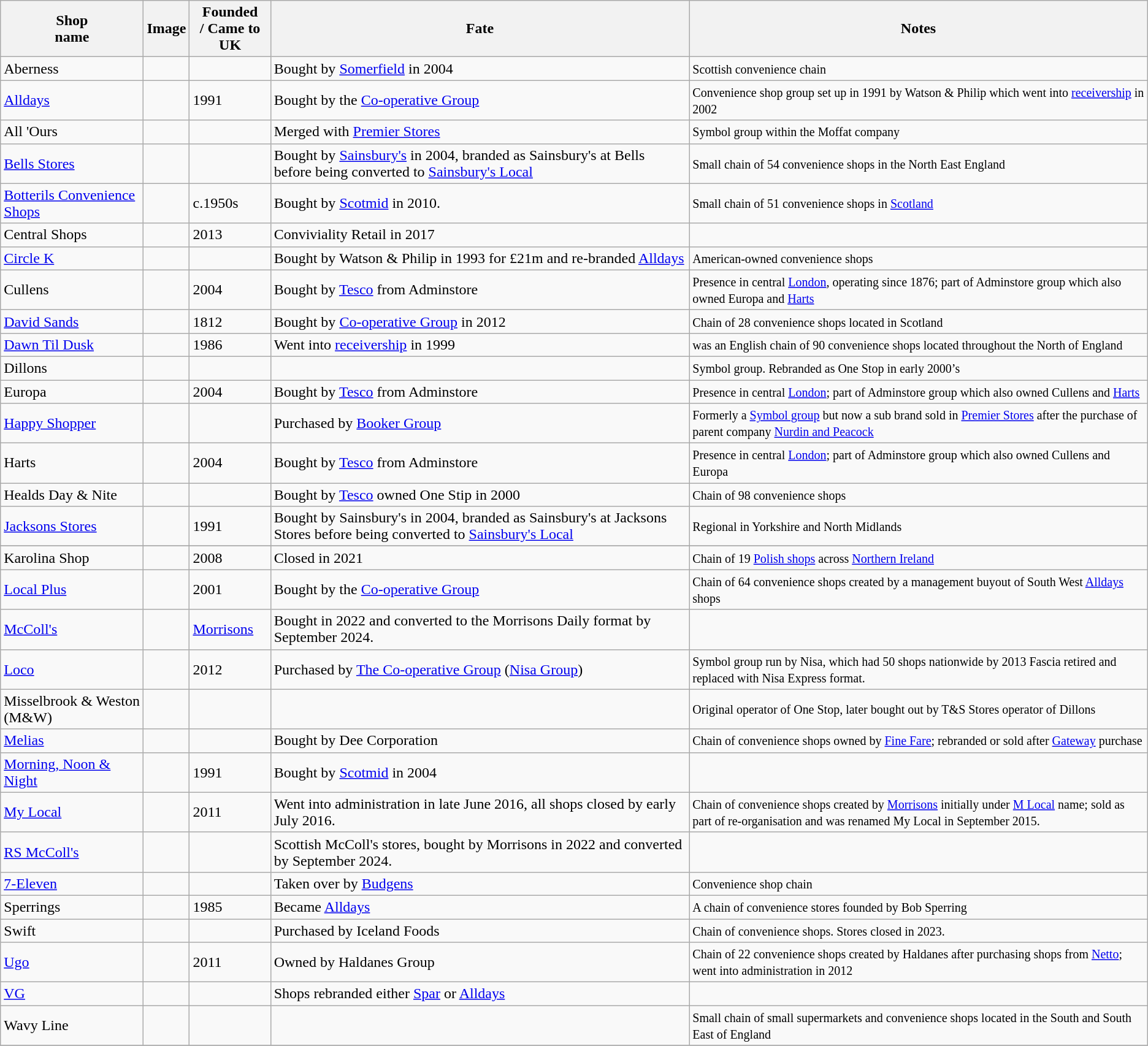<table class="wikitable sortable" border="1">
<tr>
<th>Shop<br>name</th>
<th class=unsortable>Image</th>
<th data-sort-type=number>Founded<br>/ Came to UK</th>
<th>Fate</th>
<th>Notes</th>
</tr>
<tr>
<td>Aberness</td>
<td></td>
<td></td>
<td>Bought by <a href='#'>Somerfield</a> in 2004</td>
<td><small>Scottish convenience chain</small></td>
</tr>
<tr>
<td><a href='#'>Alldays</a></td>
<td></td>
<td>1991</td>
<td>Bought by the <a href='#'>Co-operative Group</a></td>
<td><small>Convenience shop group set up in 1991 by Watson & Philip which went into <a href='#'>receivership</a> in 2002</small></td>
</tr>
<tr>
<td>All 'Ours</td>
<td></td>
<td></td>
<td>Merged with <a href='#'>Premier Stores</a></td>
<td><small>Symbol group within the Moffat company</small></td>
</tr>
<tr>
<td><a href='#'>Bells Stores</a></td>
<td></td>
<td></td>
<td>Bought by <a href='#'>Sainsbury's</a> in 2004, branded as Sainsbury's at Bells before being converted to <a href='#'>Sainsbury's Local</a></td>
<td><small>Small chain of 54 convenience shops in the North East England</small></td>
</tr>
<tr>
<td><a href='#'>Botterils Convenience Shops</a></td>
<td></td>
<td>c.1950s</td>
<td>Bought by <a href='#'>Scotmid</a> in 2010.</td>
<td><small>Small chain of 51 convenience shops in <a href='#'>Scotland</a></small></td>
</tr>
<tr>
<td>Central Shops</td>
<td></td>
<td>2013</td>
<td>Conviviality Retail in 2017</td>
<td></td>
</tr>
<tr>
<td><a href='#'>Circle K</a></td>
<td></td>
<td></td>
<td>Bought by Watson & Philip in 1993 for £21m and re-branded <a href='#'>Alldays</a></td>
<td><small>American-owned convenience shops</small></td>
</tr>
<tr>
<td>Cullens</td>
<td></td>
<td>2004</td>
<td>Bought by <a href='#'>Tesco</a> from Adminstore</td>
<td><small>Presence in central <a href='#'>London</a>, operating since 1876; part of Adminstore group which also owned Europa and <a href='#'>Harts</a></small></td>
</tr>
<tr>
<td><a href='#'>David Sands</a></td>
<td></td>
<td>1812</td>
<td>Bought by <a href='#'>Co-operative Group</a> in 2012</td>
<td><small>Chain of 28 convenience shops located in Scotland</small></td>
</tr>
<tr>
<td><a href='#'>Dawn Til Dusk</a></td>
<td></td>
<td>1986</td>
<td>Went into <a href='#'>receivership</a> in 1999</td>
<td><small>was an English chain of 90 convenience shops located throughout the North of England</small></td>
</tr>
<tr>
<td>Dillons</td>
<td></td>
<td></td>
<td></td>
<td><small>Symbol group. Rebranded as One Stop in early 2000’s</small></td>
</tr>
<tr>
<td>Europa</td>
<td></td>
<td>2004</td>
<td>Bought by <a href='#'>Tesco</a> from Adminstore</td>
<td><small>Presence in central <a href='#'>London</a>; part of Adminstore group which also owned Cullens and <a href='#'>Harts</a></small></td>
</tr>
<tr>
<td><a href='#'>Happy Shopper</a></td>
<td></td>
<td></td>
<td>Purchased by <a href='#'>Booker Group</a></td>
<td><small>Formerly a <a href='#'>Symbol group</a> but now a sub brand sold in <a href='#'>Premier Stores</a> after the purchase of parent company <a href='#'>Nurdin and Peacock</a></small></td>
</tr>
<tr>
<td>Harts</td>
<td></td>
<td>2004</td>
<td>Bought by <a href='#'>Tesco</a> from Adminstore</td>
<td><small>Presence in central <a href='#'>London</a>; part of Adminstore group which also owned Cullens and Europa</small></td>
</tr>
<tr>
<td>Healds Day & Nite</td>
<td></td>
<td></td>
<td>Bought by <a href='#'>Tesco</a> owned One Stip in 2000</td>
<td><small>Chain of 98 convenience shops</small></td>
</tr>
<tr>
<td><a href='#'>Jacksons Stores</a></td>
<td></td>
<td>1991</td>
<td>Bought by Sainsbury's in 2004, branded as Sainsbury's at Jacksons Stores before being converted to <a href='#'>Sainsbury's Local</a></td>
<td><small>Regional in Yorkshire and North Midlands</small></td>
</tr>
<tr>
</tr>
<tr>
<td>Karolina Shop</td>
<td></td>
<td>2008</td>
<td>Closed in 2021</td>
<td><small>Chain of 19 <a href='#'>Polish shops</a> across <a href='#'>Northern Ireland</a></small></td>
</tr>
<tr>
<td><a href='#'>Local Plus</a></td>
<td></td>
<td>2001</td>
<td>Bought by the <a href='#'>Co-operative Group</a></td>
<td><small>Chain of 64 convenience shops created by a management buyout of South West <a href='#'>Alldays</a> shops</small></td>
</tr>
<tr>
<td><a href='#'>McColl's</a></td>
<td></td>
<td><a href='#'>Morrisons</a></td>
<td>Bought in 2022 and converted to the Morrisons Daily format by September 2024.</td>
</tr>
<tr>
<td><a href='#'>Loco</a></td>
<td></td>
<td>2012</td>
<td>Purchased by <a href='#'>The Co-operative Group</a> (<a href='#'>Nisa Group</a>)</td>
<td><small>Symbol group run by Nisa, which had 50 shops nationwide by 2013 Fascia retired and replaced with Nisa Express format.</small></td>
</tr>
<tr>
<td>Misselbrook & Weston (M&W)</td>
<td></td>
<td></td>
<td></td>
<td><small>Original operator of One Stop, later bought out by T&S Stores operator of Dillons</small></td>
</tr>
<tr>
<td><a href='#'>Melias</a></td>
<td></td>
<td></td>
<td>Bought by Dee Corporation</td>
<td><small>Chain of convenience shops owned by <a href='#'>Fine Fare</a>; rebranded or sold after <a href='#'>Gateway</a> purchase</small></td>
</tr>
<tr>
<td><a href='#'>Morning, Noon & Night</a></td>
<td></td>
<td>1991</td>
<td>Bought by <a href='#'>Scotmid</a> in 2004</td>
<td></td>
</tr>
<tr>
<td><a href='#'>My Local</a></td>
<td></td>
<td>2011</td>
<td>Went into administration in late June 2016, all shops closed by early July 2016.</td>
<td><small>Chain of convenience shops created by <a href='#'>Morrisons</a> initially under <a href='#'>M Local</a> name; sold as part of re-organisation and was renamed My Local in September 2015.</small></td>
</tr>
<tr>
<td><a href='#'>RS McColl's</a></td>
<td></td>
<td></td>
<td>Scottish McColl's stores, bought by Morrisons in 2022 and converted by September 2024.</td>
<td></td>
</tr>
<tr>
<td><a href='#'>7-Eleven</a></td>
<td></td>
<td></td>
<td>Taken over by <a href='#'>Budgens</a></td>
<td><small>Convenience shop chain</small></td>
</tr>
<tr>
<td>Sperrings</td>
<td></td>
<td>1985</td>
<td>Became <a href='#'>Alldays</a></td>
<td><small>A chain of convenience stores founded by Bob Sperring</small></td>
</tr>
<tr>
<td>Swift</td>
<td></td>
<td></td>
<td>Purchased by Iceland Foods</td>
<td><small>Chain of convenience shops. Stores closed in 2023. </small></td>
</tr>
<tr>
<td><a href='#'>Ugo</a></td>
<td></td>
<td>2011</td>
<td>Owned by Haldanes Group</td>
<td><small>Chain of 22 convenience shops created by Haldanes after purchasing shops from <a href='#'>Netto</a>; went into administration in 2012</small></td>
</tr>
<tr>
<td><a href='#'>VG</a></td>
<td></td>
<td></td>
<td>Shops rebranded either <a href='#'>Spar</a> or <a href='#'>Alldays</a></td>
<td></td>
</tr>
<tr>
<td>Wavy Line</td>
<td></td>
<td></td>
<td></td>
<td><small>Small chain of small supermarkets and convenience shops located in the South and South East of England</small></td>
</tr>
<tr>
</tr>
</table>
